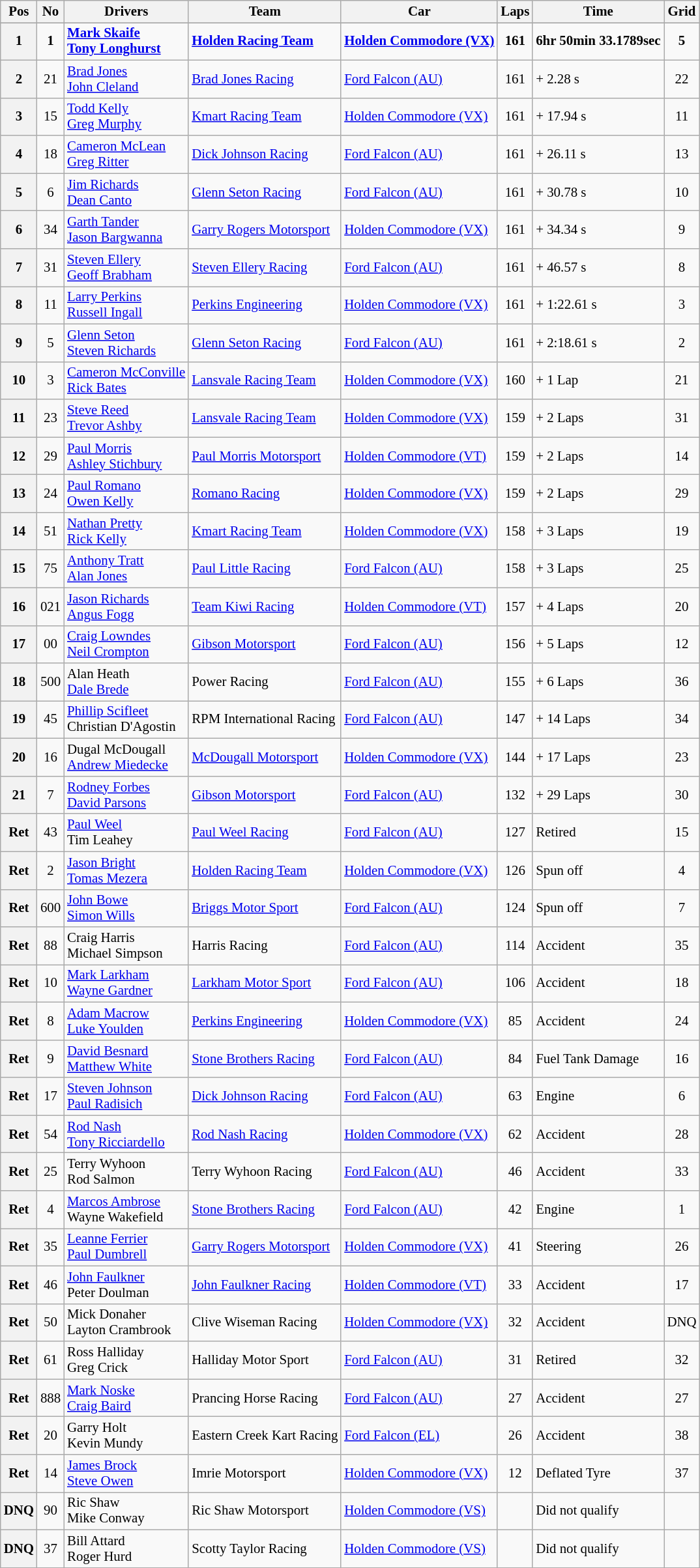<table class="wikitable sortable" style="font-size: 87%;">
<tr>
<th>Pos</th>
<th>No</th>
<th>Drivers</th>
<th>Team</th>
<th>Car</th>
<th>Laps</th>
<th>Time</th>
<th>Grid</th>
</tr>
<tr>
</tr>
<tr style="font-weight:bold">
<th>1</th>
<td align=center>1</td>
<td> <a href='#'>Mark Skaife</a><br> <a href='#'>Tony Longhurst</a></td>
<td><a href='#'>Holden Racing Team</a></td>
<td><a href='#'>Holden Commodore (VX)</a></td>
<td align=center>161</td>
<td>6hr 50min 33.1789sec</td>
<td align=center>5</td>
</tr>
<tr>
<th>2</th>
<td align=center>21</td>
<td> <a href='#'>Brad Jones</a><br> <a href='#'>John Cleland</a></td>
<td><a href='#'>Brad Jones Racing</a></td>
<td><a href='#'>Ford Falcon (AU)</a></td>
<td align=center>161</td>
<td>+ 2.28 s</td>
<td align=center>22</td>
</tr>
<tr>
<th>3</th>
<td align=center>15</td>
<td> <a href='#'>Todd Kelly</a><br> <a href='#'>Greg Murphy</a></td>
<td><a href='#'>Kmart Racing Team</a></td>
<td><a href='#'>Holden Commodore (VX)</a></td>
<td align=center>161</td>
<td>+ 17.94 s</td>
<td align=center>11</td>
</tr>
<tr>
<th>4</th>
<td align=center>18</td>
<td> <a href='#'>Cameron McLean</a><br> <a href='#'>Greg Ritter</a></td>
<td><a href='#'>Dick Johnson Racing</a></td>
<td><a href='#'>Ford Falcon (AU)</a></td>
<td align=center>161</td>
<td>+ 26.11 s</td>
<td align=center>13</td>
</tr>
<tr>
<th>5</th>
<td align=center>6</td>
<td> <a href='#'>Jim Richards</a><br> <a href='#'>Dean Canto</a></td>
<td><a href='#'>Glenn Seton Racing</a></td>
<td><a href='#'>Ford Falcon (AU)</a></td>
<td align=center>161</td>
<td>+ 30.78 s</td>
<td align=center>10</td>
</tr>
<tr>
<th>6</th>
<td align=center>34</td>
<td> <a href='#'>Garth Tander</a><br> <a href='#'>Jason Bargwanna</a></td>
<td><a href='#'>Garry Rogers Motorsport</a></td>
<td><a href='#'>Holden Commodore (VX)</a></td>
<td align=center>161</td>
<td>+ 34.34 s</td>
<td align=center>9</td>
</tr>
<tr>
<th>7</th>
<td align=center>31</td>
<td> <a href='#'>Steven Ellery</a><br> <a href='#'>Geoff Brabham</a></td>
<td><a href='#'>Steven Ellery Racing</a></td>
<td><a href='#'>Ford Falcon (AU)</a></td>
<td align=center>161</td>
<td>+ 46.57 s</td>
<td align=center>8</td>
</tr>
<tr>
<th>8</th>
<td align=center>11</td>
<td> <a href='#'>Larry Perkins</a><br> <a href='#'>Russell Ingall</a></td>
<td><a href='#'>Perkins Engineering</a></td>
<td><a href='#'>Holden Commodore (VX)</a></td>
<td align=center>161</td>
<td>+ 1:22.61 s</td>
<td align=center>3</td>
</tr>
<tr>
<th>9</th>
<td align=center>5</td>
<td> <a href='#'>Glenn Seton</a><br> <a href='#'>Steven Richards</a></td>
<td><a href='#'>Glenn Seton Racing</a></td>
<td><a href='#'>Ford Falcon (AU)</a></td>
<td align=center>161</td>
<td>+ 2:18.61 s</td>
<td align=center>2</td>
</tr>
<tr>
<th>10</th>
<td align=center>3</td>
<td> <a href='#'>Cameron McConville</a><br> <a href='#'>Rick Bates</a></td>
<td><a href='#'>Lansvale Racing Team</a></td>
<td><a href='#'>Holden Commodore (VX)</a></td>
<td align=center>160</td>
<td>+ 1 Lap</td>
<td align=center>21</td>
</tr>
<tr>
<th>11</th>
<td align=center>23</td>
<td> <a href='#'>Steve Reed</a><br> <a href='#'>Trevor Ashby</a></td>
<td><a href='#'>Lansvale Racing Team</a></td>
<td><a href='#'>Holden Commodore (VX)</a></td>
<td align=center>159</td>
<td>+ 2 Laps</td>
<td align=center>31</td>
</tr>
<tr>
<th>12</th>
<td align=center>29</td>
<td> <a href='#'>Paul Morris</a><br> <a href='#'>Ashley Stichbury</a></td>
<td><a href='#'>Paul Morris Motorsport</a></td>
<td><a href='#'>Holden Commodore (VT)</a></td>
<td align=center>159</td>
<td>+ 2 Laps</td>
<td align=center>14</td>
</tr>
<tr>
<th>13</th>
<td align=center>24</td>
<td> <a href='#'>Paul Romano</a><br> <a href='#'>Owen Kelly</a></td>
<td><a href='#'>Romano Racing</a></td>
<td><a href='#'>Holden Commodore (VX)</a></td>
<td align=center>159</td>
<td>+ 2 Laps</td>
<td align=center>29</td>
</tr>
<tr>
<th>14</th>
<td align=center>51</td>
<td> <a href='#'>Nathan Pretty</a><br> <a href='#'>Rick Kelly</a></td>
<td><a href='#'>Kmart Racing Team</a></td>
<td><a href='#'>Holden Commodore (VX)</a></td>
<td align=center>158</td>
<td>+ 3 Laps</td>
<td align=center>19</td>
</tr>
<tr>
<th>15</th>
<td align=center>75</td>
<td> <a href='#'>Anthony Tratt</a><br> <a href='#'>Alan Jones</a></td>
<td><a href='#'>Paul Little Racing</a></td>
<td><a href='#'>Ford Falcon (AU)</a></td>
<td align=center>158</td>
<td>+ 3 Laps</td>
<td align=center>25</td>
</tr>
<tr>
<th>16</th>
<td align=center>021</td>
<td> <a href='#'>Jason Richards</a><br> <a href='#'>Angus Fogg</a></td>
<td><a href='#'>Team Kiwi Racing</a></td>
<td><a href='#'>Holden Commodore (VT)</a></td>
<td align=center>157</td>
<td>+ 4 Laps</td>
<td align=center>20</td>
</tr>
<tr>
<th>17</th>
<td align=center>00</td>
<td> <a href='#'>Craig Lowndes</a><br> <a href='#'>Neil Crompton</a></td>
<td><a href='#'>Gibson Motorsport</a></td>
<td><a href='#'>Ford Falcon (AU)</a></td>
<td align=center>156</td>
<td>+ 5 Laps</td>
<td align=center>12</td>
</tr>
<tr>
<th>18</th>
<td align=center>500</td>
<td> Alan Heath<br> <a href='#'>Dale Brede</a></td>
<td>Power Racing</td>
<td><a href='#'>Ford Falcon (AU)</a></td>
<td align=center>155</td>
<td>+ 6 Laps</td>
<td align=center>36</td>
</tr>
<tr>
<th>19</th>
<td align=center>45</td>
<td> <a href='#'>Phillip Scifleet</a><br> Christian D'Agostin</td>
<td>RPM International Racing</td>
<td><a href='#'>Ford Falcon (AU)</a></td>
<td align=center>147</td>
<td>+ 14 Laps</td>
<td align=center>34</td>
</tr>
<tr>
<th>20</th>
<td align=center>16</td>
<td> Dugal McDougall<br> <a href='#'>Andrew Miedecke</a></td>
<td><a href='#'>McDougall Motorsport</a></td>
<td><a href='#'>Holden Commodore (VX)</a></td>
<td align=center>144</td>
<td>+ 17 Laps</td>
<td align=center>23</td>
</tr>
<tr>
<th>21</th>
<td align=center>7</td>
<td> <a href='#'>Rodney Forbes</a><br> <a href='#'>David Parsons</a></td>
<td><a href='#'>Gibson Motorsport</a></td>
<td><a href='#'>Ford Falcon (AU)</a></td>
<td align=center>132</td>
<td>+ 29 Laps</td>
<td align=center>30</td>
</tr>
<tr>
<th>Ret</th>
<td align=center>43</td>
<td> <a href='#'>Paul Weel</a><br> Tim Leahey</td>
<td><a href='#'>Paul Weel Racing</a></td>
<td><a href='#'>Ford Falcon (AU)</a></td>
<td align=center>127</td>
<td>Retired</td>
<td align=center>15</td>
</tr>
<tr>
<th>Ret</th>
<td align=center>2</td>
<td> <a href='#'>Jason Bright</a><br> <a href='#'>Tomas Mezera</a></td>
<td><a href='#'>Holden Racing Team</a></td>
<td><a href='#'>Holden Commodore (VX)</a></td>
<td align=center>126</td>
<td>Spun off</td>
<td align=center>4</td>
</tr>
<tr>
<th>Ret</th>
<td align=center>600</td>
<td> <a href='#'>John Bowe</a><br> <a href='#'>Simon Wills</a></td>
<td><a href='#'>Briggs Motor Sport</a></td>
<td><a href='#'>Ford Falcon (AU)</a></td>
<td align=center>124</td>
<td>Spun off</td>
<td align=center>7</td>
</tr>
<tr>
<th>Ret</th>
<td align=center>88</td>
<td> Craig Harris<br> Michael Simpson</td>
<td>Harris Racing</td>
<td><a href='#'>Ford Falcon (AU)</a></td>
<td align=center>114</td>
<td>Accident</td>
<td align=center>35</td>
</tr>
<tr>
<th>Ret</th>
<td align=center>10</td>
<td> <a href='#'>Mark Larkham</a><br> <a href='#'>Wayne Gardner</a></td>
<td><a href='#'>Larkham Motor Sport</a></td>
<td><a href='#'>Ford Falcon (AU)</a></td>
<td align=center>106</td>
<td>Accident</td>
<td align=center>18</td>
</tr>
<tr>
<th>Ret</th>
<td align=center>8</td>
<td> <a href='#'>Adam Macrow</a><br> <a href='#'>Luke Youlden</a></td>
<td><a href='#'>Perkins Engineering</a></td>
<td><a href='#'>Holden Commodore (VX)</a></td>
<td align=center>85</td>
<td>Accident</td>
<td align=center>24</td>
</tr>
<tr>
<th>Ret</th>
<td align=center>9</td>
<td> <a href='#'>David Besnard</a><br> <a href='#'>Matthew White</a></td>
<td><a href='#'>Stone Brothers Racing</a></td>
<td><a href='#'>Ford Falcon (AU)</a></td>
<td align=center>84</td>
<td>Fuel Tank Damage</td>
<td align=center>16</td>
</tr>
<tr>
<th>Ret</th>
<td align=center>17</td>
<td> <a href='#'>Steven Johnson</a><br> <a href='#'>Paul Radisich</a></td>
<td><a href='#'>Dick Johnson Racing</a></td>
<td><a href='#'>Ford Falcon (AU)</a></td>
<td align=center>63</td>
<td>Engine</td>
<td align=center>6</td>
</tr>
<tr>
<th>Ret</th>
<td align=center>54</td>
<td> <a href='#'>Rod Nash</a><br> <a href='#'>Tony Ricciardello</a></td>
<td><a href='#'>Rod Nash Racing</a></td>
<td><a href='#'>Holden Commodore (VX)</a></td>
<td align=center>62</td>
<td>Accident</td>
<td align=center>28</td>
</tr>
<tr>
<th>Ret</th>
<td align=center>25</td>
<td> Terry Wyhoon<br> Rod Salmon</td>
<td>Terry Wyhoon Racing</td>
<td><a href='#'>Ford Falcon (AU)</a></td>
<td align=center>46</td>
<td>Accident</td>
<td align=center>33</td>
</tr>
<tr>
<th>Ret</th>
<td align=center>4</td>
<td> <a href='#'>Marcos Ambrose</a><br> Wayne Wakefield</td>
<td><a href='#'>Stone Brothers Racing</a></td>
<td><a href='#'>Ford Falcon (AU)</a></td>
<td align=center>42</td>
<td>Engine</td>
<td align=center>1</td>
</tr>
<tr>
<th>Ret</th>
<td align=center>35</td>
<td> <a href='#'>Leanne Ferrier</a><br> <a href='#'>Paul Dumbrell</a></td>
<td><a href='#'>Garry Rogers Motorsport</a></td>
<td><a href='#'>Holden Commodore (VX)</a></td>
<td align=center>41</td>
<td>Steering</td>
<td align=center>26</td>
</tr>
<tr>
<th>Ret</th>
<td align=center>46</td>
<td> <a href='#'>John Faulkner</a><br> Peter Doulman</td>
<td><a href='#'>John Faulkner Racing</a></td>
<td><a href='#'>Holden Commodore (VT)</a></td>
<td align=center>33</td>
<td>Accident</td>
<td align=center>17</td>
</tr>
<tr>
<th>Ret</th>
<td align=center>50</td>
<td> Mick Donaher<br> Layton Crambrook</td>
<td>Clive Wiseman Racing</td>
<td><a href='#'>Holden Commodore (VX)</a></td>
<td align=center>32</td>
<td>Accident</td>
<td align=center>DNQ</td>
</tr>
<tr>
<th>Ret</th>
<td align=center>61</td>
<td> Ross Halliday<br> Greg Crick</td>
<td>Halliday Motor Sport</td>
<td><a href='#'>Ford Falcon (AU)</a></td>
<td align=center>31</td>
<td>Retired</td>
<td align=center>32</td>
</tr>
<tr>
<th>Ret</th>
<td align=center>888</td>
<td> <a href='#'>Mark Noske</a><br> <a href='#'>Craig Baird</a></td>
<td>Prancing Horse Racing</td>
<td><a href='#'>Ford Falcon (AU)</a></td>
<td align=center>27</td>
<td>Accident</td>
<td align=center>27</td>
</tr>
<tr>
<th>Ret</th>
<td align=center>20</td>
<td> Garry Holt<br> Kevin Mundy</td>
<td>Eastern Creek Kart Racing</td>
<td><a href='#'>Ford Falcon (EL)</a></td>
<td align=center>26</td>
<td>Accident</td>
<td align=center>38</td>
</tr>
<tr>
<th>Ret</th>
<td align=center>14</td>
<td> <a href='#'>James Brock</a><br> <a href='#'>Steve Owen</a></td>
<td>Imrie Motorsport</td>
<td><a href='#'>Holden Commodore (VX)</a></td>
<td align=center>12</td>
<td>Deflated Tyre</td>
<td align=center>37</td>
</tr>
<tr>
<th>DNQ</th>
<td align=center>90</td>
<td> Ric Shaw<br> Mike Conway</td>
<td>Ric Shaw Motorsport</td>
<td><a href='#'>Holden Commodore (VS)</a></td>
<td></td>
<td>Did not qualify</td>
<td></td>
</tr>
<tr>
<th>DNQ</th>
<td align=center>37</td>
<td> Bill Attard<br> Roger Hurd</td>
<td>Scotty Taylor Racing</td>
<td><a href='#'>Holden Commodore (VS)</a></td>
<td></td>
<td>Did not qualify</td>
<td></td>
</tr>
<tr>
</tr>
</table>
